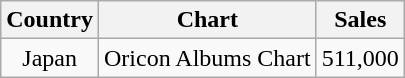<table class="wikitable sortable plainrowheaders" style="text-align:center;">
<tr>
<th>Country</th>
<th>Chart</th>
<th>Sales</th>
</tr>
<tr>
<td>Japan</td>
<td>Oricon Albums Chart</td>
<td>511,000</td>
</tr>
</table>
